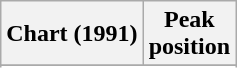<table class="wikitable plainrowheaders" style="text-align:center">
<tr>
<th>Chart (1991)</th>
<th>Peak<br>position</th>
</tr>
<tr>
</tr>
<tr>
</tr>
</table>
